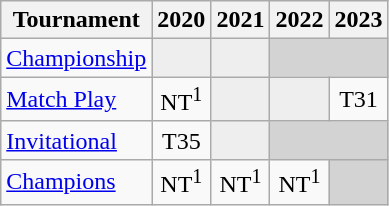<table class="wikitable" style="text-align:center;">
<tr>
<th>Tournament</th>
<th>2020</th>
<th>2021</th>
<th>2022</th>
<th>2023</th>
</tr>
<tr>
<td align="left"><a href='#'>Championship</a></td>
<td style="background:#eeeeee;"></td>
<td style="background:#eeeeee;"></td>
<td colspan=2 style="background:#D3D3D3;"></td>
</tr>
<tr>
<td align="left"><a href='#'>Match Play</a></td>
<td>NT<sup>1</sup></td>
<td style="background:#eeeeee;"></td>
<td style="background:#eeeeee;"></td>
<td>T31</td>
</tr>
<tr>
<td align="left"><a href='#'>Invitational</a></td>
<td>T35</td>
<td style="background:#eeeeee;"></td>
<td colspan=2 style="background:#D3D3D3;"></td>
</tr>
<tr>
<td align="left"><a href='#'>Champions</a></td>
<td>NT<sup>1</sup></td>
<td>NT<sup>1</sup></td>
<td>NT<sup>1</sup></td>
<td colspan=1 style="background:#D3D3D3;"></td>
</tr>
</table>
